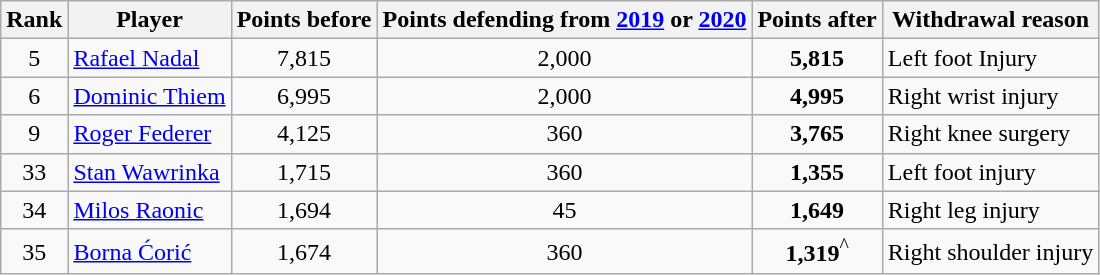<table class="wikitable sortable">
<tr>
<th>Rank</th>
<th>Player</th>
<th>Points before</th>
<th>Points defending from <a href='#'>2019</a> or <a href='#'>2020</a></th>
<th>Points after</th>
<th>Withdrawal reason</th>
</tr>
<tr>
<td style="text-align:center;">5</td>
<td> <a href='#'>Rafael Nadal</a></td>
<td style="text-align:center;">7,815</td>
<td style="text-align:center;">2,000</td>
<td style="text-align:center;"><strong>5,815</strong></td>
<td>Left foot Injury</td>
</tr>
<tr>
<td style="text-align:center;">6</td>
<td> <a href='#'>Dominic Thiem</a></td>
<td style="text-align:center;">6,995</td>
<td style="text-align:center;">2,000</td>
<td style="text-align:center;"><strong>4,995</strong></td>
<td>Right wrist injury</td>
</tr>
<tr>
<td style="text-align:center;">9</td>
<td> <a href='#'>Roger Federer</a></td>
<td style="text-align:center;">4,125</td>
<td style="text-align:center;">360</td>
<td style="text-align:center;"><strong>3,765</strong></td>
<td>Right knee surgery</td>
</tr>
<tr>
<td style="text-align:center;">33</td>
<td> <a href='#'>Stan Wawrinka</a></td>
<td style="text-align:center;">1,715 </td>
<td style="text-align:center;">360</td>
<td style="text-align:center;"><strong>1,355</strong></td>
<td>Left foot injury</td>
</tr>
<tr>
<td style="text-align:center;">34</td>
<td> <a href='#'>Milos Raonic</a></td>
<td style="text-align:center;">1,694</td>
<td style="text-align:center;">45</td>
<td style="text-align:center;"><strong>1,649</strong></td>
<td>Right leg injury</td>
</tr>
<tr>
<td style="text-align:center;">35</td>
<td> <a href='#'>Borna Ćorić</a></td>
<td style="text-align:center;">1,674</td>
<td style="text-align:center;">360</td>
<td style="text-align:center;"><strong>1,319</strong><sup>^</sup></td>
<td>Right shoulder injury</td>
</tr>
</table>
